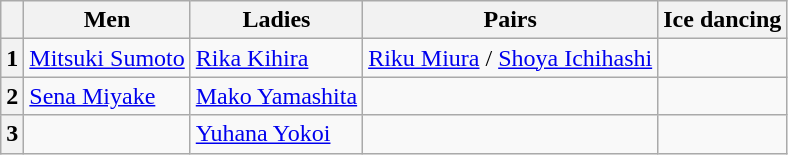<table class="wikitable">
<tr>
<th></th>
<th>Men</th>
<th>Ladies</th>
<th>Pairs</th>
<th>Ice dancing</th>
</tr>
<tr>
<th>1</th>
<td><a href='#'>Mitsuki Sumoto</a></td>
<td><a href='#'>Rika Kihira</a></td>
<td><a href='#'>Riku Miura</a> / <a href='#'>Shoya Ichihashi</a></td>
<td></td>
</tr>
<tr>
<th>2</th>
<td><a href='#'>Sena Miyake</a></td>
<td><a href='#'>Mako Yamashita</a></td>
<td></td>
<td></td>
</tr>
<tr>
<th>3</th>
<td></td>
<td><a href='#'>Yuhana Yokoi</a></td>
<td></td>
<td></td>
</tr>
</table>
